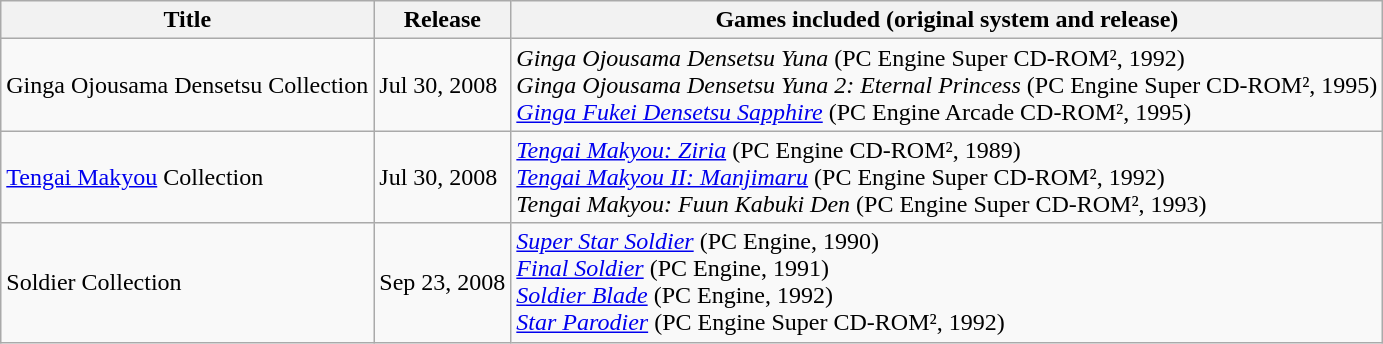<table class="wikitable sortable">
<tr>
<th>Title</th>
<th>Release</th>
<th>Games included (original system and release)</th>
</tr>
<tr>
<td>Ginga Ojousama Densetsu Collection</td>
<td>Jul 30, 2008</td>
<td><em>Ginga Ojousama Densetsu Yuna</em> (PC Engine Super CD-ROM², 1992)<br><em>Ginga Ojousama Densetsu Yuna 2: Eternal Princess</em> (PC Engine Super CD-ROM², 1995)<br><em><a href='#'>Ginga Fukei Densetsu Sapphire</a></em> (PC Engine Arcade CD-ROM², 1995)</td>
</tr>
<tr>
<td><a href='#'>Tengai Makyou</a> Collection</td>
<td>Jul 30, 2008</td>
<td><em><a href='#'>Tengai Makyou: Ziria</a></em> (PC Engine CD-ROM², 1989)<br><em><a href='#'>Tengai Makyou II: Manjimaru</a></em> (PC Engine Super CD-ROM², 1992)<br><em>Tengai Makyou: Fuun Kabuki Den</em> (PC Engine Super CD-ROM², 1993)</td>
</tr>
<tr>
<td>Soldier Collection</td>
<td>Sep 23, 2008</td>
<td><em><a href='#'>Super Star Soldier</a></em> (PC Engine, 1990)<br><em><a href='#'>Final Soldier</a></em> (PC Engine, 1991)<br><em><a href='#'>Soldier Blade</a></em> (PC Engine, 1992)<br><em><a href='#'>Star Parodier</a></em> (PC Engine Super CD-ROM², 1992)</td>
</tr>
</table>
